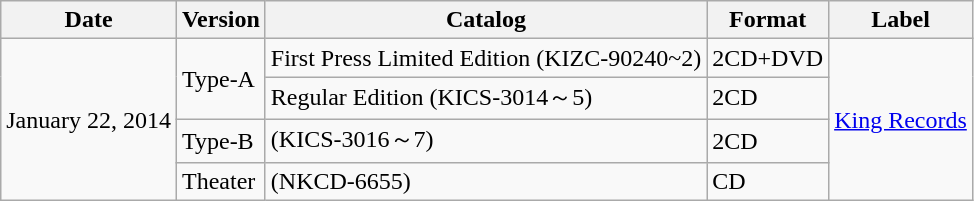<table class="wikitable plainrowheaders">
<tr>
<th scope="col">Date</th>
<th>Version</th>
<th>Catalog</th>
<th>Format</th>
<th>Label</th>
</tr>
<tr>
<td scope="row" rowspan="4">January 22, 2014</td>
<td scope="row" rowspan="2">Type-A</td>
<td>First Press Limited Edition (KIZC-90240~2)</td>
<td>2CD+DVD</td>
<td scope="row" rowspan="4"><a href='#'>King Records</a></td>
</tr>
<tr>
<td>Regular Edition (KICS-3014～5)</td>
<td>2CD</td>
</tr>
<tr>
<td>Type-B</td>
<td>(KICS-3016～7)</td>
<td>2CD</td>
</tr>
<tr>
<td>Theater</td>
<td>(NKCD-6655)</td>
<td>CD</td>
</tr>
</table>
